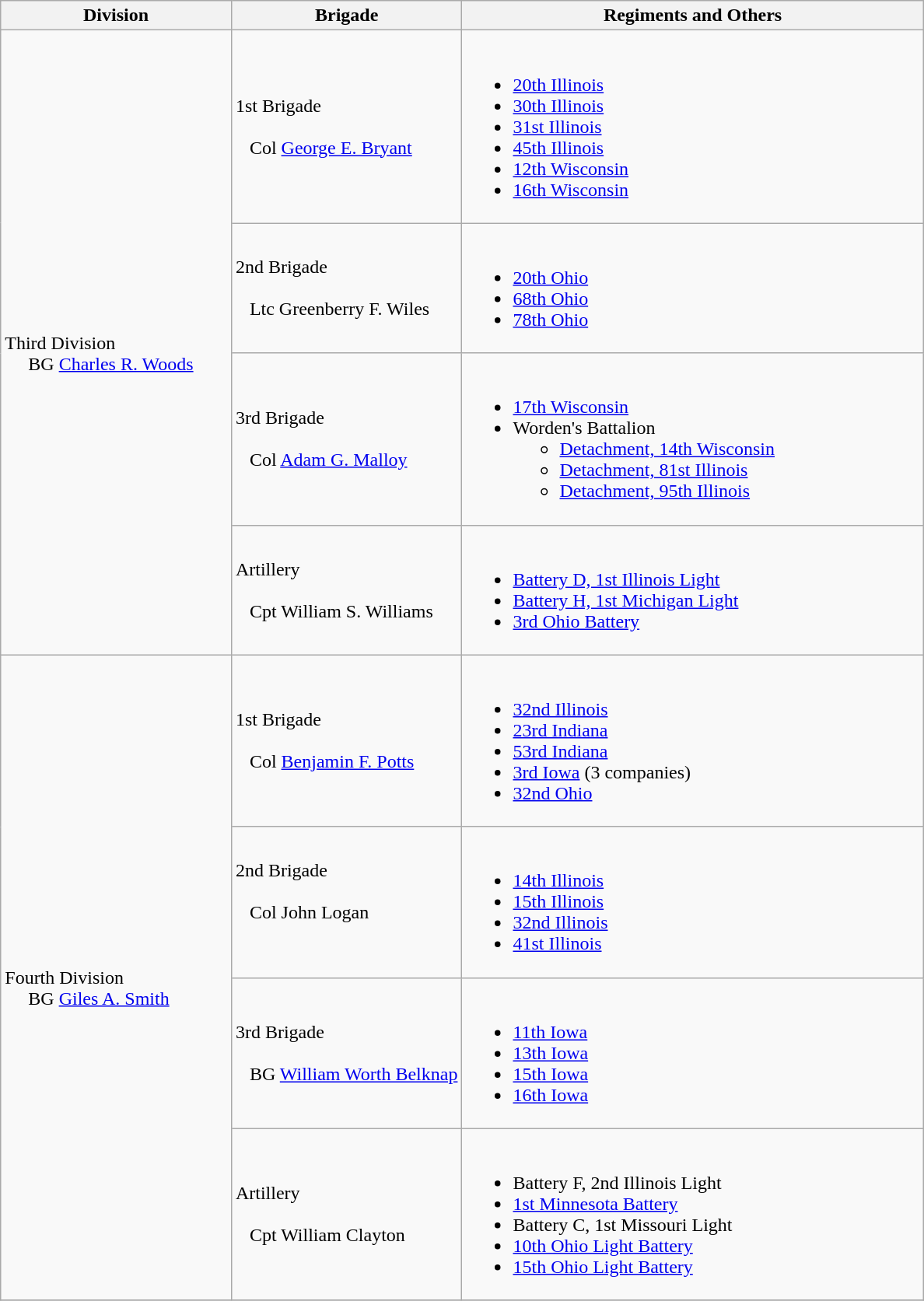<table class="wikitable">
<tr>
<th width=25%>Division</th>
<th width=25%>Brigade</th>
<th>Regiments and Others</th>
</tr>
<tr>
<td rowspan=4><br>Third Division
<br>    
BG <a href='#'>Charles R. Woods</a><br></td>
<td>1st Brigade<br><br>  
Col <a href='#'>George E. Bryant</a></td>
<td><br><ul><li><a href='#'>20th Illinois</a></li><li><a href='#'>30th Illinois</a></li><li><a href='#'>31st Illinois</a></li><li><a href='#'>45th Illinois</a></li><li><a href='#'>12th Wisconsin</a></li><li><a href='#'>16th Wisconsin</a></li></ul></td>
</tr>
<tr>
<td>2nd Brigade<br><br>  
Ltc Greenberry F. Wiles</td>
<td><br><ul><li><a href='#'>20th Ohio</a></li><li><a href='#'>68th Ohio</a></li><li><a href='#'>78th Ohio</a></li></ul></td>
</tr>
<tr>
<td>3rd Brigade<br><br>  
Col <a href='#'>Adam G. Malloy</a></td>
<td><br><ul><li><a href='#'>17th Wisconsin</a></li><li>Worden's Battalion<ul><li><a href='#'>Detachment, 14th Wisconsin</a></li><li><a href='#'>Detachment, 81st Illinois</a></li><li><a href='#'>Detachment, 95th Illinois</a></li></ul></li></ul></td>
</tr>
<tr>
<td>Artillery<br><br>  
Cpt William S. Williams</td>
<td><br><ul><li><a href='#'>Battery D, 1st Illinois Light</a></li><li><a href='#'>Battery H, 1st Michigan Light</a></li><li><a href='#'>3rd Ohio Battery</a></li></ul></td>
</tr>
<tr>
<td rowspan=4><br>Fourth Division
<br>    
BG <a href='#'>Giles A. Smith</a><br></td>
<td>1st Brigade<br><br>  
Col <a href='#'>Benjamin F. Potts</a></td>
<td><br><ul><li><a href='#'>32nd Illinois</a></li><li><a href='#'>23rd Indiana</a></li><li><a href='#'>53rd Indiana</a></li><li><a href='#'>3rd Iowa</a> (3 companies)</li><li><a href='#'>32nd Ohio</a></li></ul></td>
</tr>
<tr>
<td>2nd Brigade<br><br>  
Col John Logan<br>   </td>
<td><br><ul><li><a href='#'>14th Illinois</a></li><li><a href='#'>15th Illinois</a></li><li><a href='#'>32nd Illinois</a></li><li><a href='#'>41st Illinois</a></li></ul></td>
</tr>
<tr>
<td>3rd Brigade<br><br>  
BG <a href='#'>William Worth Belknap</a></td>
<td><br><ul><li><a href='#'>11th Iowa</a></li><li><a href='#'>13th Iowa</a></li><li><a href='#'>15th Iowa</a></li><li><a href='#'>16th Iowa</a></li></ul></td>
</tr>
<tr>
<td>Artillery<br><br>  
Cpt William Clayton</td>
<td><br><ul><li>Battery F, 2nd Illinois Light</li><li><a href='#'>1st Minnesota Battery</a></li><li>Battery C, 1st Missouri Light</li><li><a href='#'>10th Ohio Light Battery</a></li><li><a href='#'>15th Ohio Light Battery</a></li></ul></td>
</tr>
<tr>
</tr>
</table>
